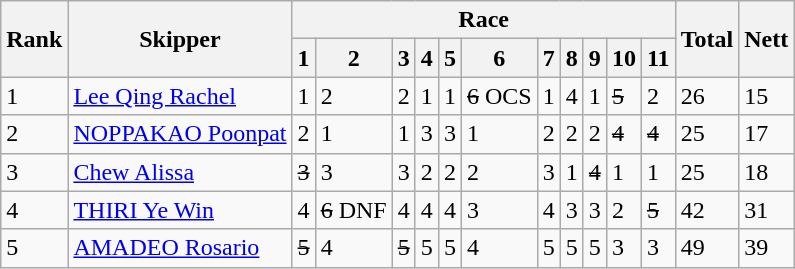<table class=wikitable>
<tr>
<th rowspan="2">Rank</th>
<th rowspan="2">Skipper</th>
<th colspan="11">Race</th>
<th rowspan="2">Total</th>
<th rowspan="2">Nett</th>
</tr>
<tr>
<th>1</th>
<th>2</th>
<th>3</th>
<th>4</th>
<th>5</th>
<th>6</th>
<th>7</th>
<th>8</th>
<th>9</th>
<th>10</th>
<th>11</th>
</tr>
<tr>
<td>1</td>
<td> <a href='#'>Lee Qing Rachel</a></td>
<td>1</td>
<td>2</td>
<td>2</td>
<td>1</td>
<td>1</td>
<td><s>6</s> OCS</td>
<td>1</td>
<td>4</td>
<td>1</td>
<td><s>5</s></td>
<td>2</td>
<td>26</td>
<td>15</td>
</tr>
<tr>
<td>2</td>
<td> <a href='#'>NOPPAKAO Poonpat</a></td>
<td>2</td>
<td>1</td>
<td>1</td>
<td>3</td>
<td>3</td>
<td>1</td>
<td>2</td>
<td>2</td>
<td>2</td>
<td><s>4</s></td>
<td><s>4</s></td>
<td>25</td>
<td>17</td>
</tr>
<tr>
<td>3</td>
<td> <a href='#'>Chew Alissa</a></td>
<td><s>3</s></td>
<td>3</td>
<td>3</td>
<td>2</td>
<td>2</td>
<td>2</td>
<td>3</td>
<td>1</td>
<td><s>4</s></td>
<td>1</td>
<td>1</td>
<td>25</td>
<td>18</td>
</tr>
<tr>
<td>4</td>
<td> <a href='#'>THIRI Ye Win</a></td>
<td>4</td>
<td><s>6</s> DNF</td>
<td>4</td>
<td>4</td>
<td>4</td>
<td>3</td>
<td>4</td>
<td>3</td>
<td>3</td>
<td>2</td>
<td><s>5</s></td>
<td>42</td>
<td>31</td>
</tr>
<tr>
<td>5</td>
<td> <a href='#'>AMADEO Rosario</a></td>
<td><s>5</s></td>
<td>4</td>
<td><s>5</s></td>
<td>5</td>
<td>5</td>
<td>4</td>
<td>5</td>
<td>5</td>
<td>5</td>
<td>3</td>
<td>3</td>
<td>49</td>
<td>39</td>
</tr>
</table>
